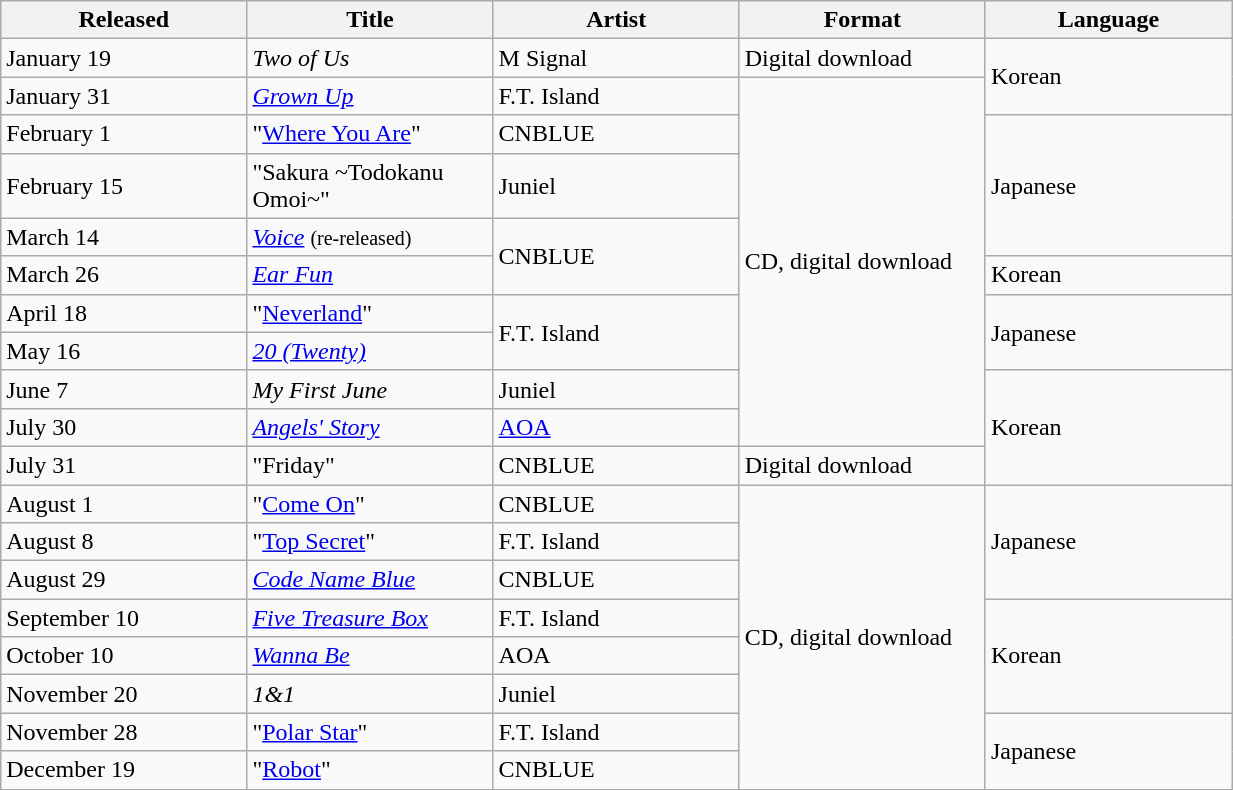<table class="wikitable sortable" align="left center" style="width:65%;">
<tr>
<th style="width:20%;">Released</th>
<th style="width:20%;">Title</th>
<th style="width:20%;">Artist</th>
<th style="width:20%;">Format</th>
<th style="width:20%;">Language</th>
</tr>
<tr>
<td>January 19</td>
<td><em>Two of Us</em></td>
<td>M Signal</td>
<td>Digital download</td>
<td rowspan="2">Korean</td>
</tr>
<tr>
<td>January 31</td>
<td><em><a href='#'>Grown Up</a></em></td>
<td>F.T. Island</td>
<td rowspan="9">CD, digital download</td>
</tr>
<tr>
<td>February 1</td>
<td>"<a href='#'>Where You Are</a>"</td>
<td>CNBLUE</td>
<td rowspan="3">Japanese</td>
</tr>
<tr>
<td>February 15</td>
<td>"Sakura ~Todokanu Omoi~"</td>
<td>Juniel</td>
</tr>
<tr>
<td>March 14</td>
<td><em><a href='#'>Voice</a></em> <small>(re-released)</small></td>
<td rowspan="2">CNBLUE</td>
</tr>
<tr>
<td>March 26</td>
<td><em><a href='#'>Ear Fun</a></em></td>
<td>Korean</td>
</tr>
<tr>
<td>April 18</td>
<td>"<a href='#'>Neverland</a>"</td>
<td rowspan="2">F.T. Island</td>
<td rowspan="2">Japanese</td>
</tr>
<tr>
<td>May 16</td>
<td><em><a href='#'>20 (Twenty)</a></em></td>
</tr>
<tr>
<td>June 7</td>
<td><em>My First June</em></td>
<td>Juniel</td>
<td rowspan="3">Korean</td>
</tr>
<tr>
<td>July 30</td>
<td><em><a href='#'>Angels' Story</a></em></td>
<td><a href='#'>AOA</a></td>
</tr>
<tr>
<td>July 31</td>
<td>"Friday"</td>
<td>CNBLUE</td>
<td>Digital download</td>
</tr>
<tr>
<td>August 1</td>
<td>"<a href='#'>Come On</a>"</td>
<td>CNBLUE</td>
<td rowspan="10">CD, digital download</td>
<td rowspan="3">Japanese</td>
</tr>
<tr>
<td>August 8</td>
<td>"<a href='#'>Top Secret</a>"</td>
<td>F.T. Island</td>
</tr>
<tr>
<td>August 29</td>
<td><em><a href='#'>Code Name Blue</a></em></td>
<td>CNBLUE</td>
</tr>
<tr>
<td>September 10</td>
<td><em><a href='#'>Five Treasure Box</a></em></td>
<td>F.T. Island</td>
<td rowspan="3">Korean</td>
</tr>
<tr>
<td>October 10</td>
<td><em><a href='#'>Wanna Be</a></em></td>
<td>AOA</td>
</tr>
<tr>
<td>November 20</td>
<td><em>1&1</em></td>
<td>Juniel</td>
</tr>
<tr>
<td>November 28</td>
<td>"<a href='#'>Polar Star</a>"</td>
<td>F.T. Island</td>
<td rowspan="2">Japanese</td>
</tr>
<tr>
<td>December 19</td>
<td>"<a href='#'>Robot</a>"</td>
<td>CNBLUE</td>
</tr>
</table>
